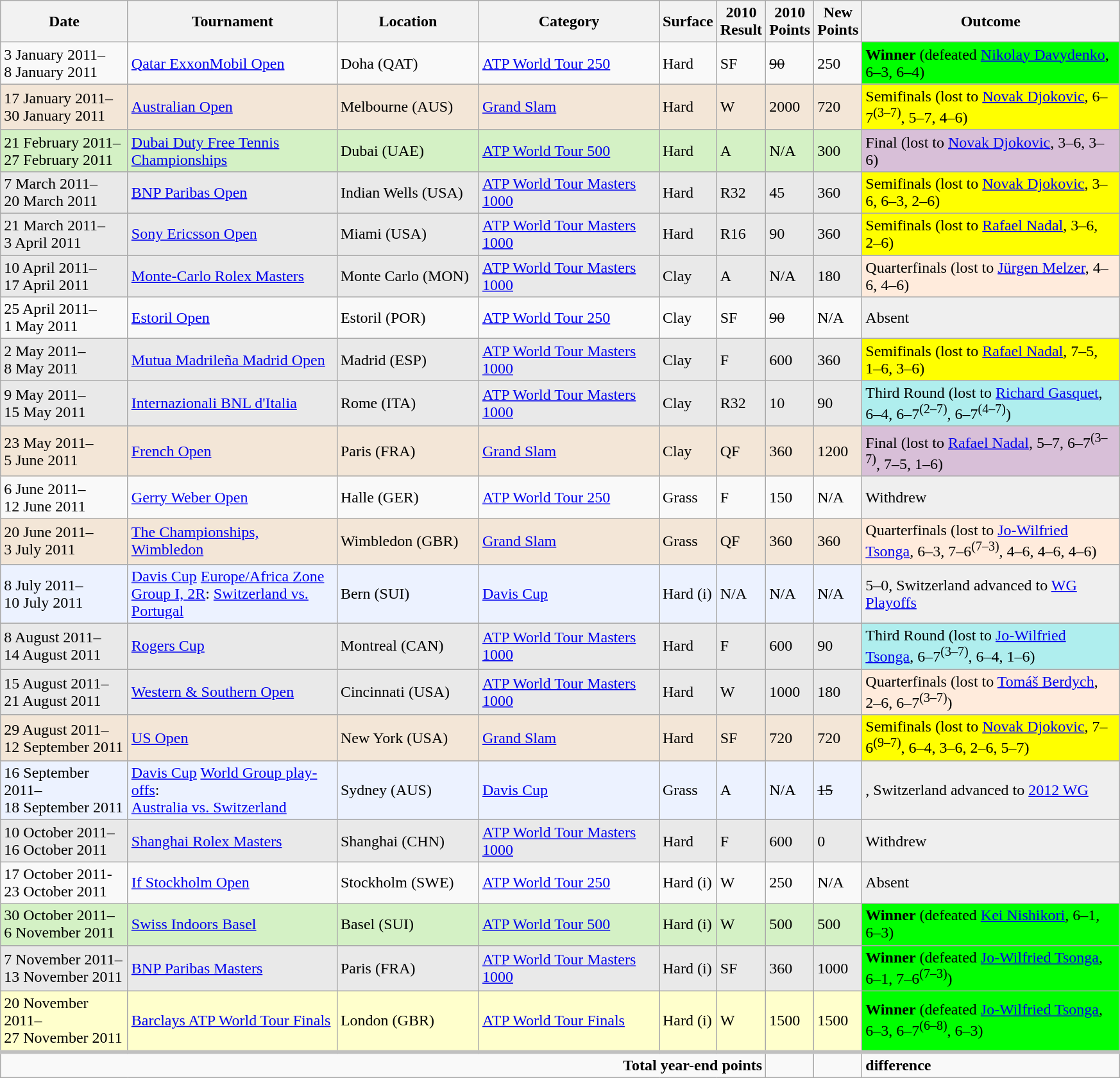<table class="wikitable">
<tr>
<th style="width:125px">Date</th>
<th style="width:210px">Tournament</th>
<th style="width:140px">Location</th>
<th style="width:180px">Category</th>
<th width=50>Surface</th>
<th style="width:40px">2010 Result</th>
<th style="width:40px">2010 Points</th>
<th style="width:40px">New Points</th>
<th style="width:260px">Outcome</th>
</tr>
<tr>
<td>3 January 2011–<br>8 January 2011</td>
<td><a href='#'>Qatar ExxonMobil Open</a></td>
<td>Doha (QAT)</td>
<td><a href='#'>ATP World Tour 250</a></td>
<td>Hard</td>
<td>SF</td>
<td><del>90</del></td>
<td>250</td>
<td style="background:lime;"><strong>Winner</strong> (defeated <a href='#'>Nikolay Davydenko</a>, 6–3, 6–4)</td>
</tr>
<tr style="background:#F3E6D7;">
<td>17 January 2011–<br>30 January 2011</td>
<td><a href='#'>Australian Open</a></td>
<td>Melbourne (AUS)</td>
<td><a href='#'>Grand Slam</a></td>
<td>Hard</td>
<td>W</td>
<td>2000</td>
<td>720</td>
<td style="background:yellow;">Semifinals (lost to <a href='#'>Novak Djokovic</a>, 6–7<sup>(3–7)</sup>, 5–7, 4–6)</td>
</tr>
<tr style="background:#D4F1C5;">
<td>21 February 2011–<br>27 February 2011</td>
<td><a href='#'>Dubai Duty Free Tennis Championships</a></td>
<td>Dubai (UAE)</td>
<td><a href='#'>ATP World Tour 500</a></td>
<td>Hard</td>
<td>A</td>
<td>N/A</td>
<td>300</td>
<td style="background:thistle;">Final (lost to <a href='#'>Novak Djokovic</a>, 3–6, 3–6)</td>
</tr>
<tr style="background:#E9E9E9;">
<td>7 March 2011–<br>20 March 2011</td>
<td><a href='#'>BNP Paribas Open</a></td>
<td>Indian Wells (USA)</td>
<td><a href='#'>ATP World Tour Masters 1000</a></td>
<td>Hard</td>
<td>R32</td>
<td>45</td>
<td>360</td>
<td style="background:yellow;">Semifinals (lost to <a href='#'>Novak Djokovic</a>, 3–6, 6–3, 2–6)</td>
</tr>
<tr style="background:#E9E9E9;">
<td>21 March 2011–<br>3 April 2011</td>
<td><a href='#'>Sony Ericsson Open</a></td>
<td>Miami (USA)</td>
<td><a href='#'>ATP World Tour Masters 1000</a></td>
<td>Hard</td>
<td>R16</td>
<td>90</td>
<td>360</td>
<td style="background:yellow;">Semifinals (lost to <a href='#'>Rafael Nadal</a>, 3–6, 2–6)</td>
</tr>
<tr style="background:#E9E9E9;">
<td>10 April 2011–<br>17 April 2011</td>
<td><a href='#'>Monte-Carlo Rolex Masters</a></td>
<td>Monte Carlo (MON)</td>
<td><a href='#'>ATP World Tour Masters 1000</a></td>
<td>Clay</td>
<td>A</td>
<td>N/A</td>
<td>180</td>
<td style="background:#ffebdc;">Quarterfinals (lost to <a href='#'>Jürgen Melzer</a>, 4–6, 4–6)</td>
</tr>
<tr>
<td>25 April 2011–<br>1 May 2011</td>
<td><a href='#'>Estoril Open</a></td>
<td>Estoril (POR)</td>
<td><a href='#'>ATP World Tour 250</a></td>
<td>Clay</td>
<td>SF</td>
<td><del>90</del></td>
<td>N/A</td>
<td style="background:#efefef;">Absent</td>
</tr>
<tr style="background:#E9E9E9;">
<td>2 May 2011–<br>8 May 2011</td>
<td><a href='#'>Mutua Madrileña Madrid Open</a></td>
<td>Madrid (ESP)</td>
<td><a href='#'>ATP World Tour Masters 1000</a></td>
<td>Clay</td>
<td>F</td>
<td>600</td>
<td>360</td>
<td style="background:yellow;">Semifinals (lost to <a href='#'>Rafael Nadal</a>, 7–5, 1–6, 3–6)</td>
</tr>
<tr style="background:#E9E9E9;">
<td>9 May 2011–<br>15 May 2011</td>
<td><a href='#'>Internazionali BNL d'Italia</a></td>
<td>Rome (ITA)</td>
<td><a href='#'>ATP World Tour Masters 1000</a></td>
<td>Clay</td>
<td>R32</td>
<td>10</td>
<td>90</td>
<td style="background:#afeeee;">Third Round (lost to <a href='#'>Richard Gasquet</a>, 6–4, 6–7<sup>(2–7)</sup>, 6–7<sup>(4–7)</sup>)</td>
</tr>
<tr style="background:#F3E6D7;">
<td>23 May 2011–<br>5 June 2011</td>
<td><a href='#'>French Open</a></td>
<td>Paris (FRA)</td>
<td><a href='#'>Grand Slam</a></td>
<td>Clay</td>
<td>QF</td>
<td>360</td>
<td>1200</td>
<td style="background:thistle;">Final (lost to <a href='#'>Rafael Nadal</a>, 5–7, 6–7<sup>(3–7)</sup>, 7–5, 1–6)</td>
</tr>
<tr>
<td>6 June 2011–<br>12 June 2011</td>
<td><a href='#'>Gerry Weber Open</a></td>
<td>Halle (GER)</td>
<td><a href='#'>ATP World Tour 250</a></td>
<td>Grass</td>
<td>F</td>
<td>150</td>
<td>N/A</td>
<td style="background:#efefef;">Withdrew</td>
</tr>
<tr style="background:#F3E6D7;">
<td>20 June 2011–<br>3 July 2011</td>
<td><a href='#'>The Championships, Wimbledon</a></td>
<td>Wimbledon (GBR)</td>
<td><a href='#'>Grand Slam</a></td>
<td>Grass</td>
<td>QF</td>
<td>360</td>
<td>360</td>
<td style="background:#ffebdc;">Quarterfinals (lost to <a href='#'>Jo-Wilfried Tsonga</a>, 6–3, 7–6<sup>(7–3)</sup>, 4–6, 4–6, 4–6)</td>
</tr>
<tr style="background:#ECF2FF;">
<td>8 July 2011–<br>10 July 2011</td>
<td><a href='#'>Davis Cup</a> <a href='#'>Europe/Africa Zone Group I, 2R</a>: <a href='#'>Switzerland vs. Portugal</a></td>
<td>Bern (SUI)</td>
<td><a href='#'>Davis Cup</a></td>
<td>Hard (i)</td>
<td>N/A</td>
<td>N/A</td>
<td>N/A</td>
<td style="background:#efefef;"> 5–0, Switzerland advanced to <a href='#'>WG Playoffs</a></td>
</tr>
<tr style="background:#E9E9E9;">
<td>8 August 2011–<br>14 August 2011</td>
<td><a href='#'>Rogers Cup</a></td>
<td>Montreal (CAN)</td>
<td><a href='#'>ATP World Tour Masters 1000</a></td>
<td>Hard</td>
<td>F</td>
<td>600</td>
<td>90</td>
<td style="background:#afeeee;">Third Round (lost to <a href='#'>Jo-Wilfried Tsonga</a>, 6–7<sup>(3–7)</sup>, 6–4, 1–6)</td>
</tr>
<tr style="background:#E9E9E9;">
<td>15 August 2011–<br>21 August 2011</td>
<td><a href='#'>Western & Southern Open</a></td>
<td>Cincinnati (USA)</td>
<td><a href='#'>ATP World Tour Masters 1000</a></td>
<td>Hard</td>
<td>W</td>
<td>1000</td>
<td>180</td>
<td style="background:#ffebdc;">Quarterfinals (lost to <a href='#'>Tomáš Berdych</a>, 2–6, 6–7<sup>(3–7)</sup>)</td>
</tr>
<tr style="background:#F3E6D7;">
<td>29 August 2011–<br>12 September 2011</td>
<td><a href='#'>US Open</a></td>
<td>New York (USA)</td>
<td><a href='#'>Grand Slam</a></td>
<td>Hard</td>
<td>SF</td>
<td>720</td>
<td>720</td>
<td style="background:yellow;">Semifinals (lost to <a href='#'>Novak Djokovic</a>, 7–6<sup>(9–7)</sup>, 6–4, 3–6, 2–6, 5–7)</td>
</tr>
<tr style="background:#ECF2FF;">
<td>16 September 2011–<br>18 September 2011</td>
<td><a href='#'>Davis Cup</a> <a href='#'>World Group play-offs</a>: <br> <a href='#'>Australia vs. Switzerland</a></td>
<td>Sydney (AUS)</td>
<td><a href='#'>Davis Cup</a></td>
<td>Grass</td>
<td>A</td>
<td>N/A</td>
<td><del>15</del></td>
<td style="background:#efefef;">, Switzerland advanced to <a href='#'>2012 WG</a></td>
</tr>
<tr style="background:#E9E9E9;">
<td>10 October 2011–<br>16 October 2011</td>
<td><a href='#'>Shanghai Rolex Masters</a></td>
<td>Shanghai (CHN)</td>
<td><a href='#'>ATP World Tour Masters 1000</a></td>
<td>Hard</td>
<td>F</td>
<td>600</td>
<td>0</td>
<td style="background:#efefef;">Withdrew</td>
</tr>
<tr>
<td>17 October 2011-<br>23 October 2011</td>
<td><a href='#'>If Stockholm Open</a></td>
<td>Stockholm (SWE)</td>
<td><a href='#'>ATP World Tour 250</a></td>
<td>Hard (i)</td>
<td>W</td>
<td>250</td>
<td>N/A</td>
<td style="background:#efefef;">Absent</td>
</tr>
<tr style="background:#D4F1C5;">
<td>30 October 2011–<br>6 November 2011</td>
<td><a href='#'>Swiss Indoors Basel</a></td>
<td>Basel (SUI)</td>
<td><a href='#'>ATP World Tour 500</a></td>
<td>Hard (i)</td>
<td>W</td>
<td>500</td>
<td>500</td>
<td style="background:lime;"><strong>Winner</strong> (defeated <a href='#'>Kei Nishikori</a>, 6–1, 6–3)</td>
</tr>
<tr style="background:#E9E9E9;">
<td>7 November 2011–<br>13 November 2011</td>
<td><a href='#'>BNP Paribas Masters</a></td>
<td>Paris (FRA)</td>
<td><a href='#'>ATP World Tour Masters 1000</a></td>
<td>Hard (i)</td>
<td>SF</td>
<td>360</td>
<td>1000</td>
<td style="background:lime;"><strong>Winner</strong> (defeated <a href='#'>Jo-Wilfried Tsonga</a>, 6–1, 7–6<sup>(7–3)</sup>)</td>
</tr>
<tr style="background:#ffffcc;">
<td>20 November 2011–<br>27 November 2011</td>
<td><a href='#'>Barclays ATP World Tour Finals</a></td>
<td>London (GBR)</td>
<td><a href='#'>ATP World Tour Finals</a></td>
<td>Hard (i)</td>
<td>W</td>
<td>1500</td>
<td>1500</td>
<td style="background:lime;"><strong>Winner</strong> (defeated <a href='#'>Jo-Wilfried Tsonga</a>, 6–3, 6–7<sup>(6–8)</sup>, 6–3)</td>
</tr>
<tr style="border-top:4px solid silver;">
<td colspan=6 align=right><strong>Total year-end points</strong></td>
<td></td>
<td></td>
<td>  <strong>difference</strong></td>
</tr>
</table>
